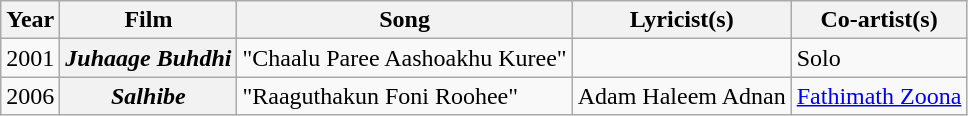<table class="wikitable plainrowheaders">
<tr>
<th scope="col">Year</th>
<th scope="col">Film</th>
<th scope="col">Song</th>
<th scope="col">Lyricist(s)</th>
<th scope="col">Co-artist(s)</th>
</tr>
<tr>
<td>2001</td>
<th scope="row"><em>Juhaage Buhdhi</em></th>
<td>"Chaalu Paree Aashoakhu Kuree"</td>
<td></td>
<td>Solo</td>
</tr>
<tr>
<td>2006</td>
<th scope="row"><em>Salhibe</em></th>
<td>"Raaguthakun Foni Roohee"</td>
<td>Adam Haleem Adnan</td>
<td><a href='#'>Fathimath Zoona</a></td>
</tr>
</table>
